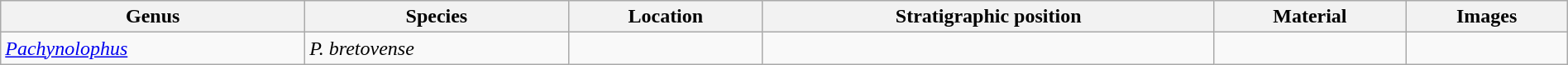<table class="wikitable sortable"  style="margin:auto; width:100%;">
<tr>
<th>Genus</th>
<th>Species</th>
<th>Location</th>
<th>Stratigraphic position</th>
<th>Material</th>
<th>Images</th>
</tr>
<tr>
<td><em><a href='#'>Pachynolophus</a></em></td>
<td><em>P. bretovense</em></td>
<td></td>
<td></td>
<td></td>
<td></td>
</tr>
</table>
